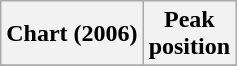<table class="wikitable plainrowheaders" style="text-align:center">
<tr>
<th scope="col">Chart (2006)</th>
<th scope="col">Peak<br>position</th>
</tr>
<tr>
</tr>
</table>
